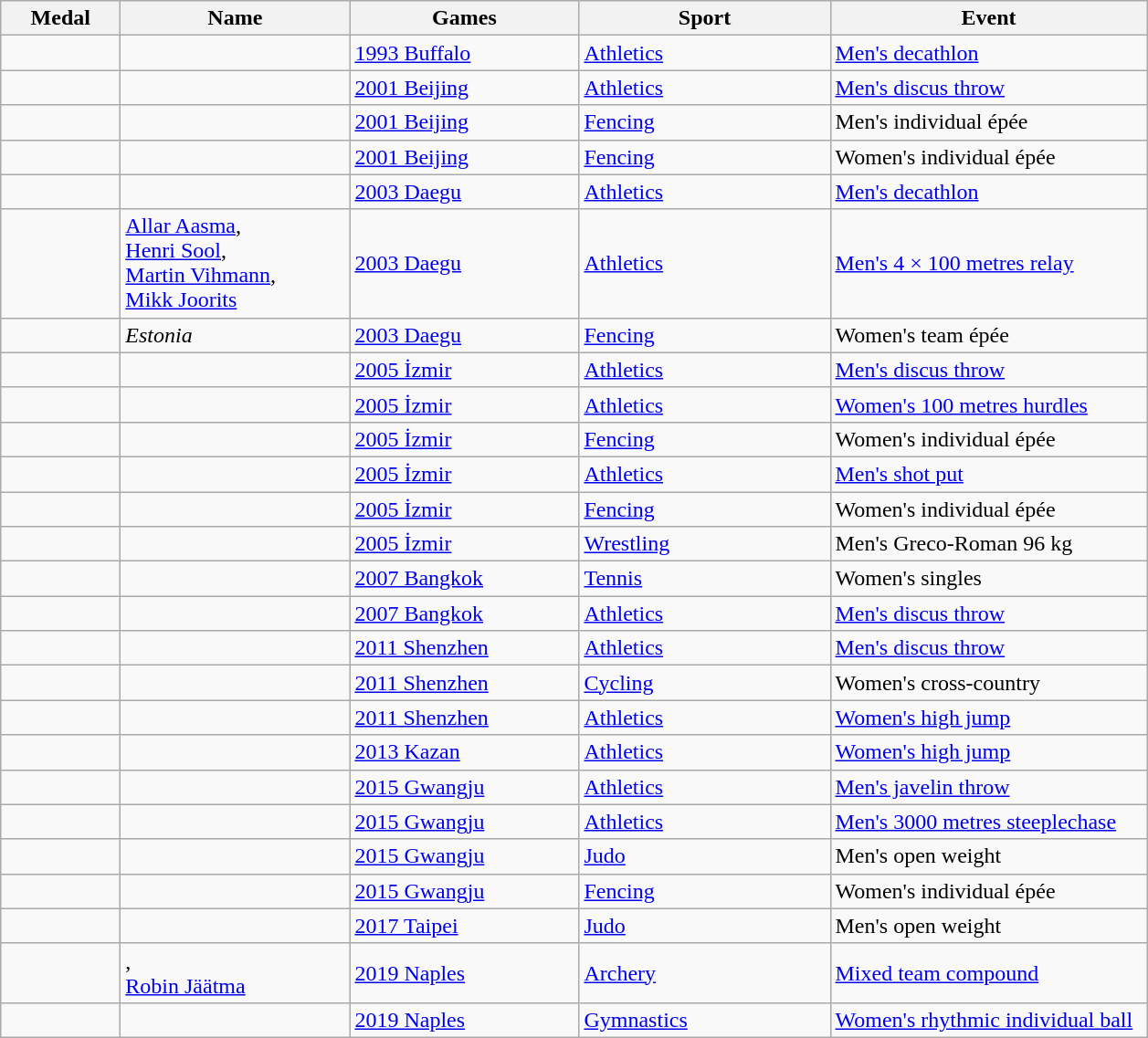<table class="wikitable sortable">
<tr>
<th style="width:5em">Medal</th>
<th style="width:10em">Name</th>
<th style="width:10em">Games</th>
<th style="width:11em">Sport</th>
<th style="width:14em">Event</th>
</tr>
<tr>
<td></td>
<td></td>
<td> <a href='#'>1993 Buffalo</a></td>
<td><a href='#'>Athletics</a></td>
<td><a href='#'>Men's decathlon</a></td>
</tr>
<tr>
<td></td>
<td></td>
<td> <a href='#'>2001 Beijing</a></td>
<td><a href='#'>Athletics</a></td>
<td><a href='#'>Men's discus throw</a></td>
</tr>
<tr>
<td></td>
<td></td>
<td> <a href='#'>2001 Beijing</a></td>
<td><a href='#'>Fencing</a></td>
<td>Men's individual épée</td>
</tr>
<tr>
<td></td>
<td></td>
<td> <a href='#'>2001 Beijing</a></td>
<td><a href='#'>Fencing</a></td>
<td>Women's individual épée</td>
</tr>
<tr>
<td></td>
<td></td>
<td> <a href='#'>2003 Daegu</a></td>
<td><a href='#'>Athletics</a></td>
<td><a href='#'>Men's decathlon</a></td>
</tr>
<tr>
<td></td>
<td><a href='#'>Allar Aasma</a>,<br><a href='#'>Henri Sool</a>,<br><a href='#'>Martin Vihmann</a>,<br><a href='#'>Mikk Joorits</a></td>
<td> <a href='#'>2003 Daegu</a></td>
<td><a href='#'>Athletics</a></td>
<td><a href='#'>Men's 4 × 100 metres relay</a></td>
</tr>
<tr>
<td></td>
<td><em>Estonia</em></td>
<td> <a href='#'>2003 Daegu</a></td>
<td><a href='#'>Fencing</a></td>
<td>Women's team épée</td>
</tr>
<tr>
<td></td>
<td></td>
<td> <a href='#'>2005 İzmir</a></td>
<td><a href='#'>Athletics</a></td>
<td><a href='#'>Men's discus throw</a></td>
</tr>
<tr>
<td></td>
<td></td>
<td> <a href='#'>2005 İzmir</a></td>
<td><a href='#'>Athletics</a></td>
<td><a href='#'>Women's 100 metres hurdles</a></td>
</tr>
<tr>
<td></td>
<td></td>
<td> <a href='#'>2005 İzmir</a></td>
<td><a href='#'>Fencing</a></td>
<td>Women's individual épée</td>
</tr>
<tr>
<td></td>
<td></td>
<td> <a href='#'>2005 İzmir</a></td>
<td><a href='#'>Athletics</a></td>
<td><a href='#'>Men's shot put</a></td>
</tr>
<tr>
<td></td>
<td></td>
<td> <a href='#'>2005 İzmir</a></td>
<td><a href='#'>Fencing</a></td>
<td>Women's individual épée</td>
</tr>
<tr>
<td></td>
<td></td>
<td> <a href='#'>2005 İzmir</a></td>
<td><a href='#'>Wrestling</a></td>
<td>Men's Greco-Roman 96 kg</td>
</tr>
<tr>
<td></td>
<td></td>
<td> <a href='#'>2007 Bangkok</a></td>
<td><a href='#'>Tennis</a></td>
<td>Women's singles</td>
</tr>
<tr>
<td></td>
<td></td>
<td> <a href='#'>2007 Bangkok</a></td>
<td><a href='#'>Athletics</a></td>
<td><a href='#'>Men's discus throw</a></td>
</tr>
<tr>
<td></td>
<td></td>
<td> <a href='#'>2011 Shenzhen</a></td>
<td><a href='#'>Athletics</a></td>
<td><a href='#'>Men's discus throw</a></td>
</tr>
<tr>
<td></td>
<td></td>
<td> <a href='#'>2011 Shenzhen</a></td>
<td><a href='#'>Cycling</a></td>
<td>Women's cross-country</td>
</tr>
<tr>
<td></td>
<td></td>
<td> <a href='#'>2011 Shenzhen</a></td>
<td><a href='#'>Athletics</a></td>
<td><a href='#'>Women's high jump</a></td>
</tr>
<tr>
<td></td>
<td></td>
<td> <a href='#'>2013 Kazan</a></td>
<td><a href='#'>Athletics</a></td>
<td><a href='#'>Women's high jump</a></td>
</tr>
<tr>
<td></td>
<td></td>
<td> <a href='#'>2015 Gwangju</a></td>
<td><a href='#'>Athletics</a></td>
<td><a href='#'>Men's javelin throw</a></td>
</tr>
<tr>
<td></td>
<td></td>
<td> <a href='#'>2015 Gwangju</a></td>
<td><a href='#'>Athletics</a></td>
<td><a href='#'>Men's 3000 metres steeplechase</a></td>
</tr>
<tr>
<td></td>
<td></td>
<td> <a href='#'>2015 Gwangju</a></td>
<td><a href='#'>Judo</a></td>
<td>Men's open weight</td>
</tr>
<tr>
<td></td>
<td></td>
<td> <a href='#'>2015 Gwangju</a></td>
<td><a href='#'>Fencing</a></td>
<td>Women's individual épée</td>
</tr>
<tr>
<td></td>
<td></td>
<td> <a href='#'>2017 Taipei</a></td>
<td><a href='#'>Judo</a></td>
<td>Men's open weight</td>
</tr>
<tr>
<td></td>
<td>,<br><a href='#'>Robin Jäätma</a></td>
<td> <a href='#'>2019 Naples</a></td>
<td><a href='#'>Archery</a></td>
<td><a href='#'>Mixed team compound</a></td>
</tr>
<tr>
<td></td>
<td></td>
<td> <a href='#'>2019 Naples</a></td>
<td><a href='#'>Gymnastics</a></td>
<td><a href='#'>Women's rhythmic individual ball</a></td>
</tr>
</table>
